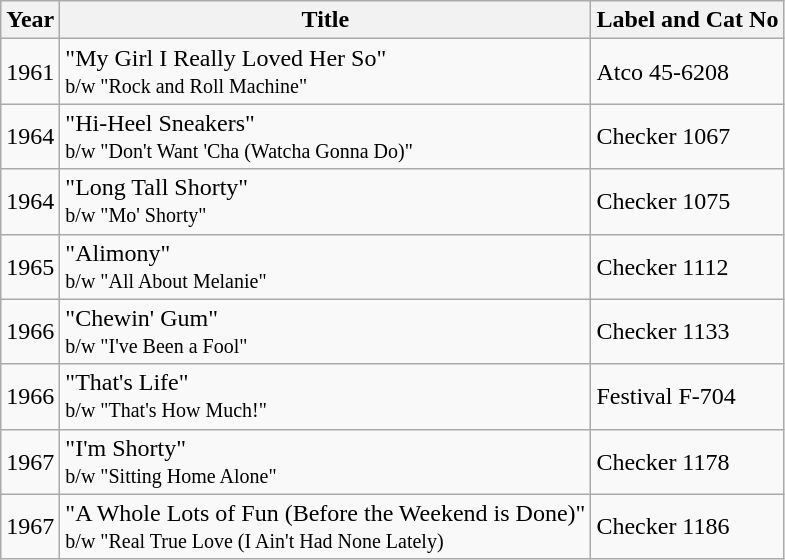<table class="wikitable">
<tr>
<th>Year</th>
<th>Title</th>
<th>Label and Cat No</th>
</tr>
<tr>
<td>1961</td>
<td>"My Girl I Really Loved Her So"<br><small>b/w "Rock and Roll Machine"</small></td>
<td>Atco 45-6208</td>
</tr>
<tr>
<td>1964</td>
<td>"Hi-Heel Sneakers"<br><small>b/w "Don't Want 'Cha (Watcha Gonna Do)"</small></td>
<td>Checker 1067</td>
</tr>
<tr>
<td>1964</td>
<td>"Long Tall Shorty"<br><small>b/w "Mo' Shorty"</small></td>
<td>Checker 1075</td>
</tr>
<tr>
<td>1965</td>
<td>"Alimony"<br><small>b/w "All About Melanie"</small></td>
<td>Checker 1112</td>
</tr>
<tr>
<td>1966</td>
<td>"Chewin' Gum"<br><small>b/w "I've Been a Fool"</small></td>
<td>Checker 1133</td>
</tr>
<tr>
<td>1966</td>
<td>"That's Life"<br><small>b/w "That's How Much!"</small></td>
<td>Festival F-704</td>
</tr>
<tr>
<td>1967</td>
<td>"I'm Shorty"<br><small>b/w "Sitting Home Alone"</small></td>
<td>Checker 1178</td>
</tr>
<tr>
<td>1967</td>
<td>"A Whole Lots of Fun (Before the Weekend is Done)"<br><small>b/w "Real True Love (I Ain't Had None Lately)</small></td>
<td>Checker 1186</td>
</tr>
</table>
